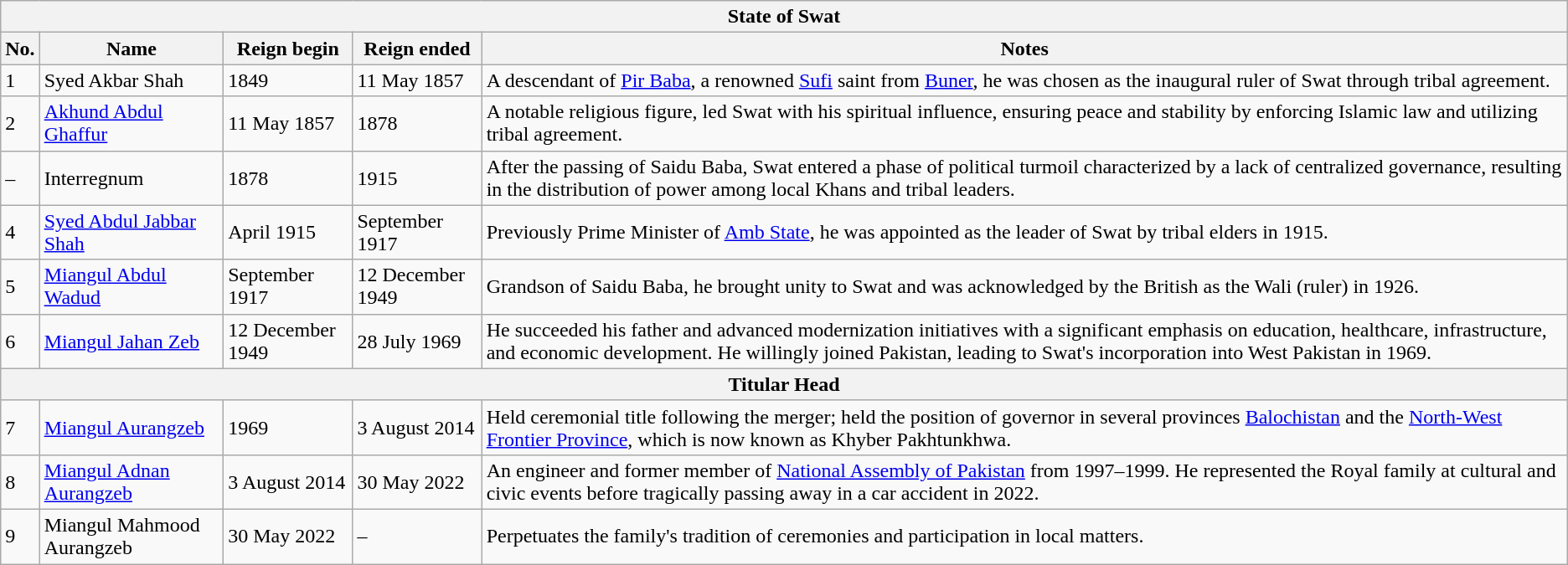<table class="wikitable">
<tr>
<th colspan=6>State of Swat</th>
</tr>
<tr>
<th>No.</th>
<th>Name</th>
<th>Reign begin</th>
<th>Reign ended</th>
<th>Notes</th>
</tr>
<tr>
<td>1</td>
<td>Syed Akbar Shah</td>
<td>1849</td>
<td>11 May 1857</td>
<td>A descendant of <a href='#'>Pir Baba</a>, a renowned <a href='#'>Sufi</a> saint from <a href='#'>Buner</a>, he was chosen as the inaugural ruler of Swat through tribal agreement.</td>
</tr>
<tr>
<td>2</td>
<td><a href='#'>Akhund Abdul Ghaffur</a></td>
<td>11 May 1857</td>
<td>1878</td>
<td>A notable religious figure, led Swat with his spiritual influence, ensuring peace and stability by enforcing Islamic law and utilizing tribal agreement.</td>
</tr>
<tr>
<td>–</td>
<td>Interregnum</td>
<td>1878</td>
<td>1915</td>
<td>After the passing of Saidu Baba, Swat entered a phase of political turmoil characterized by a lack of centralized governance, resulting in the distribution of power among local Khans and tribal leaders.</td>
</tr>
<tr>
<td>4</td>
<td><a href='#'>Syed Abdul Jabbar Shah</a></td>
<td>April 1915</td>
<td>September 1917</td>
<td>Previously Prime Minister of <a href='#'>Amb State</a>, he was appointed as the leader of Swat by tribal elders in 1915.</td>
</tr>
<tr>
<td>5</td>
<td><a href='#'>Miangul Abdul Wadud</a></td>
<td>September 1917</td>
<td>12 December 1949</td>
<td>Grandson of Saidu Baba, he brought unity to Swat and was acknowledged by the British as the Wali (ruler) in 1926.</td>
</tr>
<tr>
<td>6</td>
<td><a href='#'>Miangul Jahan Zeb</a></td>
<td>12 December 1949</td>
<td>28 July 1969</td>
<td>He succeeded his father and advanced modernization initiatives with a significant emphasis on education, healthcare, infrastructure, and economic development. He willingly joined Pakistan, leading to Swat's incorporation into West Pakistan in 1969.</td>
</tr>
<tr>
<th colspan=6>Titular Head</th>
</tr>
<tr>
<td>7</td>
<td><a href='#'>Miangul Aurangzeb</a></td>
<td>1969</td>
<td>3 August 2014</td>
<td>Held ceremonial title following the merger; held the position of governor in several provinces <a href='#'>Balochistan</a> and the <a href='#'>North-West Frontier Province</a>, which is now known as Khyber Pakhtunkhwa.</td>
</tr>
<tr>
<td>8</td>
<td><a href='#'>Miangul Adnan Aurangzeb</a></td>
<td>3 August 2014</td>
<td>30 May 2022</td>
<td>An engineer and former member of <a href='#'>National Assembly of Pakistan</a> from 1997–1999. He represented the Royal family at cultural and civic events before tragically passing away in a car accident in 2022.</td>
</tr>
<tr>
<td>9</td>
<td>Miangul Mahmood Aurangzeb</td>
<td>30 May 2022</td>
<td>–</td>
<td>Perpetuates the family's tradition of ceremonies and participation in local matters.</td>
</tr>
</table>
